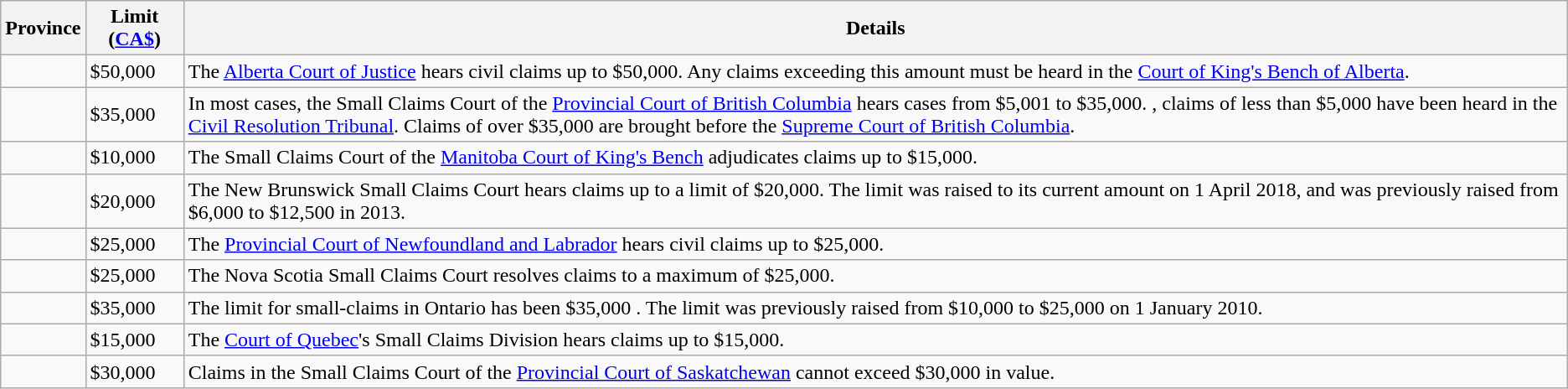<table class="wikitable sortable">
<tr>
<th>Province</th>
<th>Limit (<a href='#'>CA$</a>)</th>
<th class="unsortable">Details</th>
</tr>
<tr>
<td></td>
<td>$50,000</td>
<td>The <a href='#'>Alberta Court of Justice</a> hears civil claims up to $50,000. Any claims exceeding this amount must be heard in the <a href='#'>Court of King's Bench of Alberta</a>.</td>
</tr>
<tr>
<td></td>
<td>$35,000</td>
<td>In most cases, the Small Claims Court of the <a href='#'>Provincial Court of British Columbia</a> hears cases from $5,001 to $35,000. , claims of less than $5,000 have been heard in the <a href='#'>Civil Resolution Tribunal</a>. Claims of over $35,000 are brought before the <a href='#'>Supreme Court of British Columbia</a>.</td>
</tr>
<tr>
<td></td>
<td>$10,000</td>
<td>The Small Claims Court of the <a href='#'>Manitoba Court of King's Bench</a> adjudicates claims up to $15,000.</td>
</tr>
<tr>
<td></td>
<td>$20,000</td>
<td>The New Brunswick Small Claims Court hears claims up to a limit of $20,000. The limit was raised to its current amount on 1 April 2018, and was previously raised from $6,000 to $12,500 in 2013.</td>
</tr>
<tr>
<td></td>
<td>$25,000</td>
<td>The <a href='#'>Provincial Court of Newfoundland and Labrador</a> hears civil claims up to $25,000.</td>
</tr>
<tr>
<td></td>
<td>$25,000</td>
<td>The Nova Scotia Small Claims Court resolves claims to a maximum of $25,000.</td>
</tr>
<tr>
<td></td>
<td>$35,000</td>
<td>The limit for small-claims in Ontario has been $35,000 . The limit was previously raised from $10,000 to $25,000 on 1 January 2010.</td>
</tr>
<tr>
<td></td>
<td>$15,000</td>
<td>The <a href='#'>Court of Quebec</a>'s Small Claims Division hears claims up to $15,000.</td>
</tr>
<tr>
<td></td>
<td>$30,000</td>
<td>Claims in the Small Claims Court of the <a href='#'>Provincial Court of Saskatchewan</a> cannot exceed $30,000 in value.</td>
</tr>
</table>
